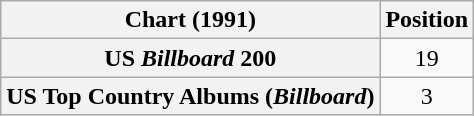<table class="wikitable sortable plainrowheaders" style="text-align:center">
<tr>
<th scope="col">Chart (1991)</th>
<th scope="col">Position</th>
</tr>
<tr>
<th scope="row">US <em>Billboard</em> 200</th>
<td>19</td>
</tr>
<tr>
<th scope="row">US Top Country Albums (<em>Billboard</em>)</th>
<td>3</td>
</tr>
</table>
